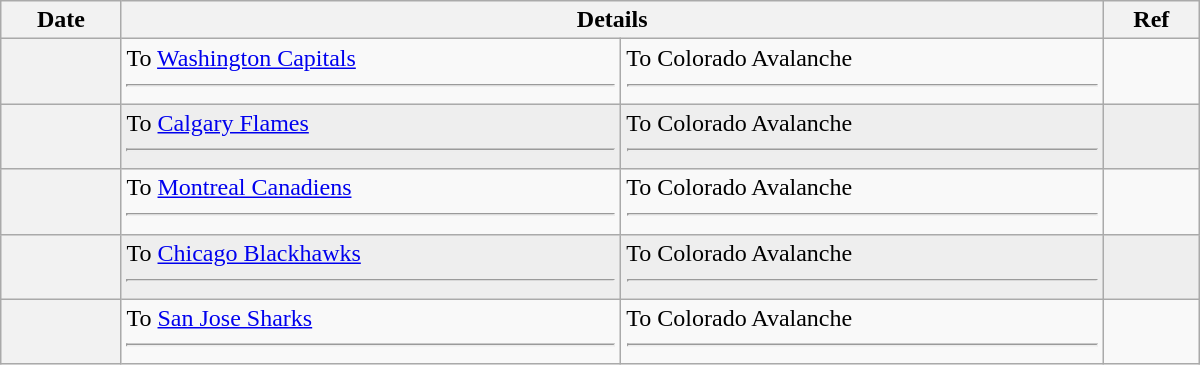<table class="wikitable plainrowheaders" style="width: 50em;">
<tr>
<th scope="col">Date</th>
<th scope="col" colspan="2">Details</th>
<th scope="col">Ref</th>
</tr>
<tr>
<th scope="row"></th>
<td valign="top">To <a href='#'>Washington Capitals</a> <hr></td>
<td valign="top">To Colorado Avalanche <hr></td>
<td></td>
</tr>
<tr bgcolor="#eeeeee">
<th scope="row"></th>
<td valign="top">To <a href='#'>Calgary Flames</a> <hr></td>
<td valign="top">To Colorado Avalanche <hr></td>
<td></td>
</tr>
<tr>
<th scope="row"></th>
<td valign="top">To <a href='#'>Montreal Canadiens</a> <hr></td>
<td valign="top">To Colorado Avalanche <hr></td>
<td></td>
</tr>
<tr bgcolor="#eeeeee">
<th scope="row"></th>
<td valign="top">To <a href='#'>Chicago Blackhawks</a> <hr></td>
<td valign="top">To Colorado Avalanche <hr></td>
<td></td>
</tr>
<tr>
<th scope="row"></th>
<td valign="top">To <a href='#'>San Jose Sharks</a> <hr></td>
<td valign="top">To Colorado Avalanche <hr></td>
<td></td>
</tr>
</table>
